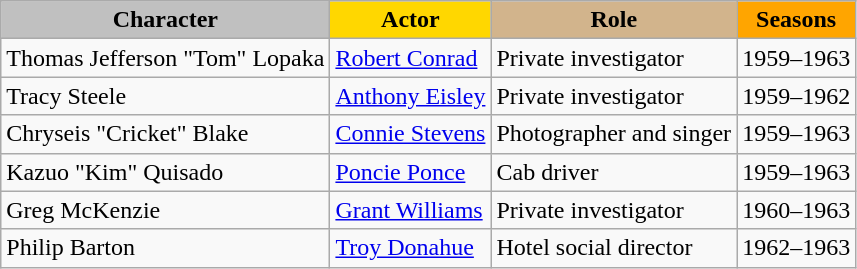<table class="wikitable">
<tr>
<th style="background-color:silver;">Character</th>
<th style="background-color:gold;">Actor</th>
<th style="background-color:tan;">Role</th>
<th style="background-color:orange;">Seasons</th>
</tr>
<tr>
<td>Thomas Jefferson "Tom" Lopaka</td>
<td><a href='#'>Robert Conrad</a></td>
<td>Private investigator</td>
<td>1959–1963</td>
</tr>
<tr>
<td>Tracy Steele</td>
<td><a href='#'>Anthony Eisley</a></td>
<td>Private investigator</td>
<td>1959–1962</td>
</tr>
<tr>
<td>Chryseis "Cricket" Blake</td>
<td><a href='#'>Connie Stevens</a></td>
<td>Photographer and singer</td>
<td>1959–1963</td>
</tr>
<tr>
<td>Kazuo "Kim" Quisado</td>
<td><a href='#'>Poncie Ponce</a></td>
<td>Cab driver</td>
<td>1959–1963</td>
</tr>
<tr>
<td>Greg McKenzie</td>
<td><a href='#'>Grant Williams</a></td>
<td>Private investigator</td>
<td>1960–1963</td>
</tr>
<tr>
<td>Philip Barton</td>
<td><a href='#'>Troy Donahue</a></td>
<td>Hotel social director</td>
<td>1962–1963</td>
</tr>
</table>
